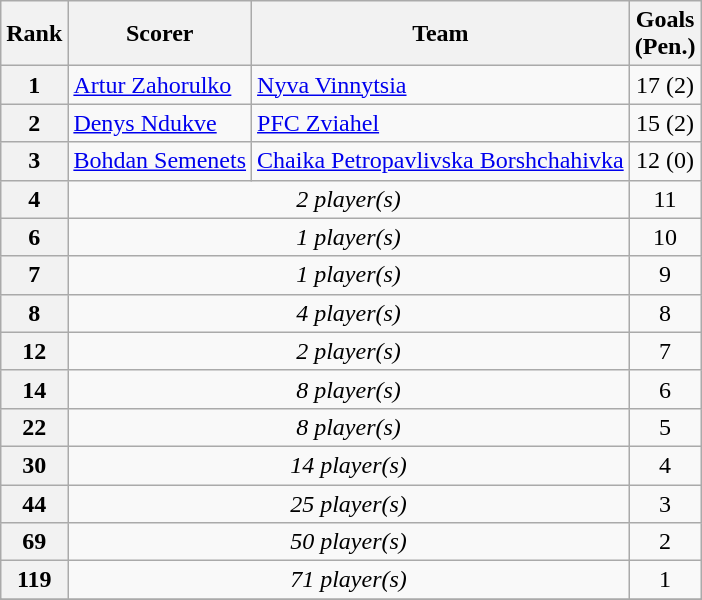<table class="wikitable">
<tr>
<th>Rank</th>
<th>Scorer</th>
<th>Team</th>
<th>Goals<br>(Pen.)</th>
</tr>
<tr>
<th align=center rowspan=1>1</th>
<td> <a href='#'>Artur Zahorulko</a></td>
<td><a href='#'>Nyva Vinnytsia</a></td>
<td align=center>17 (2)</td>
</tr>
<tr>
<th align=center rowspan=1>2</th>
<td> <a href='#'>Denys Ndukve</a></td>
<td><a href='#'>PFC Zviahel</a></td>
<td align=center>15 (2)</td>
</tr>
<tr>
<th align=center rowspan=1>3</th>
<td> <a href='#'>Bohdan Semenets</a></td>
<td><a href='#'>Chaika Petropavlivska Borshchahivka</a></td>
<td align=center>12 (0)</td>
</tr>
<tr>
<th align=center rowspan=1>4</th>
<td colspan=2 align=center><em>2 player(s)</em></td>
<td align=center>11</td>
</tr>
<tr>
<th align=center rowspan=1>6</th>
<td colspan=2 align=center><em>1 player(s)</em></td>
<td align=center>10</td>
</tr>
<tr>
<th align=center rowspan=1>7</th>
<td colspan=2 align=center><em>1 player(s)</em></td>
<td align=center>9</td>
</tr>
<tr>
<th align=center rowspan=1>8</th>
<td colspan=2 align=center><em>4 player(s)</em></td>
<td align=center>8</td>
</tr>
<tr>
<th align=center rowspan=1>12</th>
<td colspan=2 align=center><em>2 player(s)</em></td>
<td align=center>7</td>
</tr>
<tr>
<th align=center rowspan=1>14</th>
<td colspan=2 align=center><em>8 player(s)</em></td>
<td align=center>6</td>
</tr>
<tr>
<th align=center rowspan=1>22</th>
<td colspan=2 align=center><em>8 player(s)</em></td>
<td align=center>5</td>
</tr>
<tr>
<th align=center rowspan=1>30</th>
<td colspan=2 align=center><em>14 player(s)</em></td>
<td align=center>4</td>
</tr>
<tr>
<th align=center rowspan=1>44</th>
<td colspan=2 align=center><em>25 player(s)</em></td>
<td align=center>3</td>
</tr>
<tr>
<th align=center rowspan=1>69</th>
<td colspan=2 align=center><em>50 player(s)</em></td>
<td align=center>2</td>
</tr>
<tr>
<th align=center rowspan=1>119</th>
<td colspan=2 align=center><em>71 player(s)</em></td>
<td align=center>1</td>
</tr>
<tr>
</tr>
<tr>
</tr>
</table>
